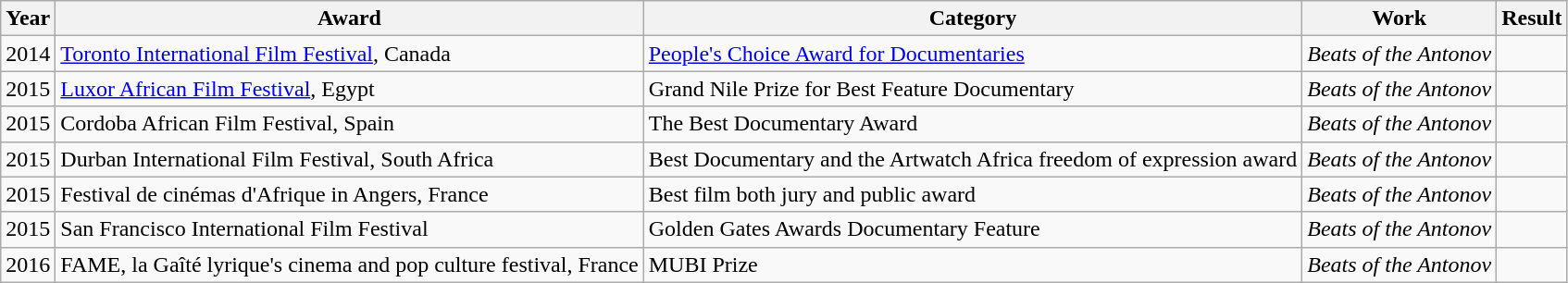<table class="wikitable">
<tr>
<th>Year</th>
<th>Award</th>
<th>Category</th>
<th>Work</th>
<th>Result</th>
</tr>
<tr>
<td>2014</td>
<td><a href='#'>Toronto International Film Festival</a>, Canada</td>
<td><a href='#'>People's Choice Award for Documentaries</a></td>
<td><em>Beats of the Antonov</em></td>
<td></td>
</tr>
<tr>
<td>2015</td>
<td><a href='#'>Luxor African Film Festival</a>, Egypt</td>
<td>Grand Nile Prize for Best Feature Documentary</td>
<td><em>Beats of the Antonov</em></td>
<td></td>
</tr>
<tr>
<td>2015</td>
<td>Cordoba African Film Festival, Spain</td>
<td>The Best Documentary Award</td>
<td><em>Beats of the Antonov</em></td>
<td></td>
</tr>
<tr>
<td>2015</td>
<td>Durban International Film Festival, South Africa</td>
<td>Best Documentary and the Artwatch Africa freedom of expression award</td>
<td><em>Beats of the Antonov</em></td>
<td></td>
</tr>
<tr>
<td>2015</td>
<td>Festival de cinémas d'Afrique in Angers, France</td>
<td>Best film both jury and public award</td>
<td><em>Beats of the Antonov</em></td>
<td></td>
</tr>
<tr>
<td>2015</td>
<td>San Francisco International Film Festival</td>
<td>Golden Gates Awards Documentary Feature</td>
<td><em>Beats of the Antonov</em></td>
<td></td>
</tr>
<tr>
<td>2016</td>
<td>FAME, la Gaîté lyrique's cinema and pop culture festival, France</td>
<td>MUBI Prize</td>
<td><em>Beats of the Antonov</em></td>
<td></td>
</tr>
</table>
